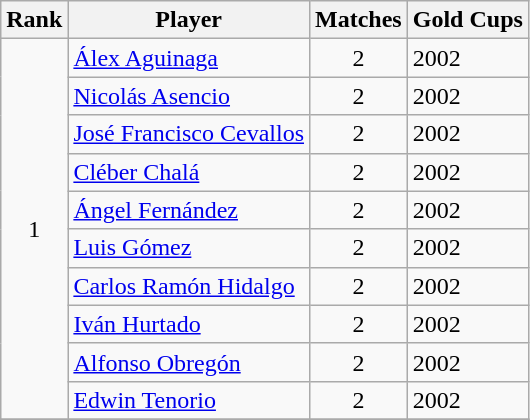<table class="wikitable" style="text-align: left;">
<tr>
<th>Rank</th>
<th>Player</th>
<th>Matches</th>
<th>Gold Cups</th>
</tr>
<tr>
<td rowspan=10 align=center>1</td>
<td><a href='#'>Álex Aguinaga</a></td>
<td align=center>2</td>
<td>2002</td>
</tr>
<tr>
<td><a href='#'>Nicolás Asencio</a></td>
<td align=center>2</td>
<td>2002</td>
</tr>
<tr>
<td><a href='#'>José Francisco Cevallos</a></td>
<td align=center>2</td>
<td>2002</td>
</tr>
<tr>
<td><a href='#'>Cléber Chalá</a></td>
<td align=center>2</td>
<td>2002</td>
</tr>
<tr>
<td><a href='#'>Ángel Fernández</a></td>
<td align=center>2</td>
<td>2002</td>
</tr>
<tr>
<td><a href='#'>Luis Gómez</a></td>
<td align=center>2</td>
<td>2002</td>
</tr>
<tr>
<td><a href='#'>Carlos Ramón Hidalgo</a></td>
<td align=center>2</td>
<td>2002</td>
</tr>
<tr>
<td><a href='#'>Iván Hurtado</a></td>
<td align=center>2</td>
<td>2002</td>
</tr>
<tr>
<td><a href='#'>Alfonso Obregón</a></td>
<td align=center>2</td>
<td>2002</td>
</tr>
<tr>
<td><a href='#'>Edwin Tenorio</a></td>
<td align=center>2</td>
<td>2002</td>
</tr>
<tr>
</tr>
</table>
